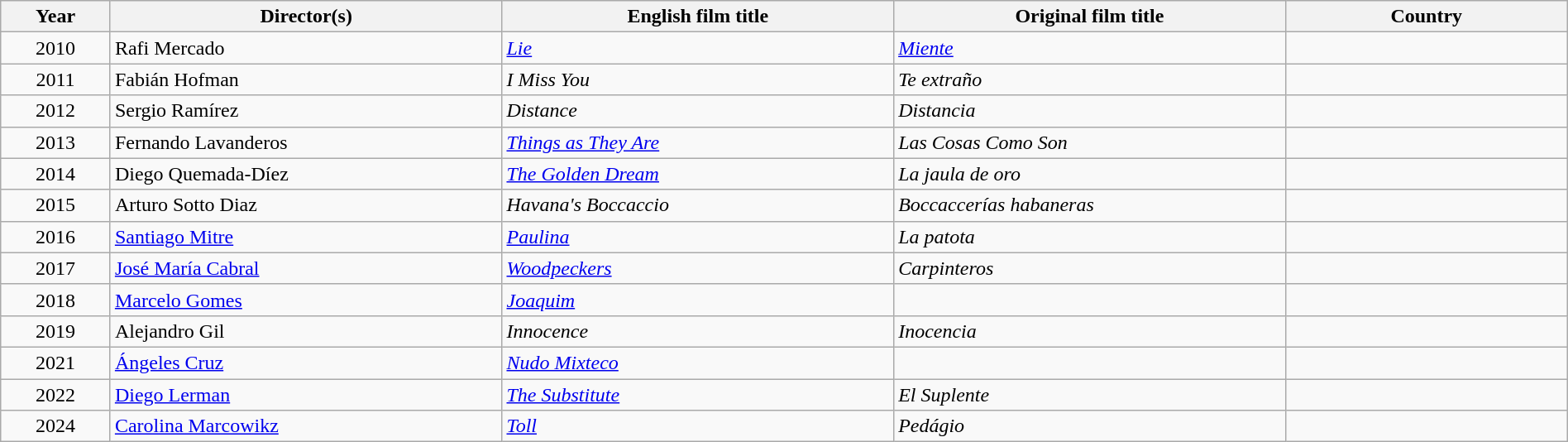<table class="sortable wikitable" width="100%" cellpadding="5">
<tr>
<th width="7%">Year</th>
<th width="25%">Director(s)</th>
<th width="25%">English film title</th>
<th width="25%">Original film title</th>
<th width="18%">Country</th>
</tr>
<tr>
<td style="text-align:center;">2010</td>
<td>Rafi Mercado</td>
<td><a href='#'><em>Lie</em></a></td>
<td><a href='#'><em>Miente</em></a></td>
<td></td>
</tr>
<tr>
<td style="text-align:center;">2011</td>
<td>Fabián Hofman</td>
<td><em>I Miss You</em></td>
<td><em>Te extraño</em></td>
<td></td>
</tr>
<tr>
<td style="text-align:center;">2012</td>
<td>Sergio Ramírez</td>
<td><em>Distance</em></td>
<td><em>Distancia</em></td>
<td></td>
</tr>
<tr>
<td style="text-align:center;">2013</td>
<td>Fernando Lavanderos</td>
<td><em><a href='#'>Things as They Are</a></em></td>
<td><em>Las Cosas Como Son</em></td>
<td></td>
</tr>
<tr>
<td style="text-align:center;">2014</td>
<td>Diego Quemada-Díez</td>
<td><em><a href='#'>The Golden Dream</a></em></td>
<td><em>La jaula de oro</em></td>
<td></td>
</tr>
<tr>
<td style="text-align:center;">2015</td>
<td>Arturo Sotto Diaz</td>
<td><em>Havana's Boccaccio</em></td>
<td><em>Boccaccerías habaneras</em></td>
<td></td>
</tr>
<tr>
<td style="text-align:center;">2016</td>
<td><a href='#'>Santiago Mitre</a></td>
<td><em><a href='#'>Paulina</a></em></td>
<td><em>La patota</em></td>
<td></td>
</tr>
<tr>
<td style="text-align:center;">2017</td>
<td><a href='#'>José María Cabral</a></td>
<td><em><a href='#'>Woodpeckers</a></em></td>
<td><em>Carpinteros</em></td>
<td></td>
</tr>
<tr>
<td style="text-align:center;">2018</td>
<td><a href='#'>Marcelo Gomes</a></td>
<td><em><a href='#'>Joaquim</a></em></td>
<td></td>
<td></td>
</tr>
<tr>
<td style="text-align:center;">2019</td>
<td>Alejandro Gil</td>
<td><em>Innocence</em></td>
<td><em>Inocencia</em></td>
<td></td>
</tr>
<tr>
<td style="text-align:center;">2021</td>
<td><a href='#'>Ángeles Cruz</a></td>
<td><em><a href='#'>Nudo Mixteco</a></em></td>
<td></td>
<td></td>
</tr>
<tr>
<td style="text-align:center;">2022</td>
<td><a href='#'>Diego Lerman</a></td>
<td><em><a href='#'>The Substitute</a></em></td>
<td><em>El Suplente</em></td>
<td></td>
</tr>
<tr>
<td style="text-align:center;">2024</td>
<td><a href='#'>Carolina Marcowikz</a></td>
<td><em><a href='#'>Toll</a></em></td>
<td><em>Pedágio</em></td>
<td></td>
</tr>
</table>
